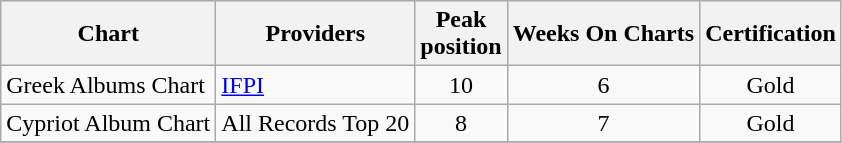<table class="wikitable">
<tr>
<th align="left">Chart</th>
<th align="left">Providers</th>
<th align="left">Peak<br>position</th>
<th align="left">Weeks On Charts</th>
<th align="left">Certification</th>
</tr>
<tr>
<td align="left">Greek Albums Chart</td>
<td align="left"><a href='#'>IFPI</a></td>
<td align="center">10</td>
<td align="center">6</td>
<td align="center">Gold</td>
</tr>
<tr>
<td align="left">Cypriot Album Chart</td>
<td align="left">All Records Top 20</td>
<td align="center">8</td>
<td align="center">7</td>
<td align="center">Gold</td>
</tr>
<tr>
</tr>
</table>
